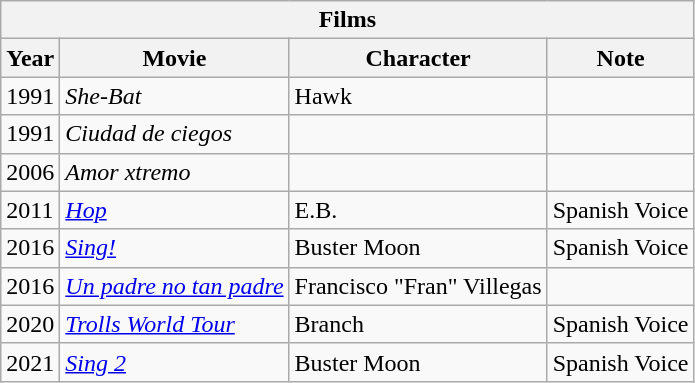<table class="wikitable">
<tr>
<th colspan="5">Films</th>
</tr>
<tr>
<th>Year</th>
<th>Movie</th>
<th>Character</th>
<th>Note</th>
</tr>
<tr>
<td>1991</td>
<td><em>She-Bat</em></td>
<td>Hawk</td>
<td></td>
</tr>
<tr>
<td>1991</td>
<td><em>Ciudad de ciegos</em></td>
<td></td>
<td></td>
</tr>
<tr>
<td>2006</td>
<td><em>Amor xtremo</em></td>
<td></td>
<td></td>
</tr>
<tr>
<td>2011</td>
<td><em><a href='#'>Hop</a></em></td>
<td>E.B.</td>
<td>Spanish Voice</td>
</tr>
<tr>
<td>2016</td>
<td><em><a href='#'>Sing!</a></em></td>
<td>Buster Moon</td>
<td>Spanish Voice</td>
</tr>
<tr>
<td>2016</td>
<td><em><a href='#'>Un padre no tan padre</a></em></td>
<td>Francisco "Fran" Villegas</td>
<td></td>
</tr>
<tr>
<td>2020</td>
<td><em><a href='#'>Trolls World Tour</a></em></td>
<td>Branch</td>
<td>Spanish Voice</td>
</tr>
<tr>
<td>2021</td>
<td><em><a href='#'>Sing 2</a></em></td>
<td>Buster Moon</td>
<td>Spanish Voice</td>
</tr>
</table>
